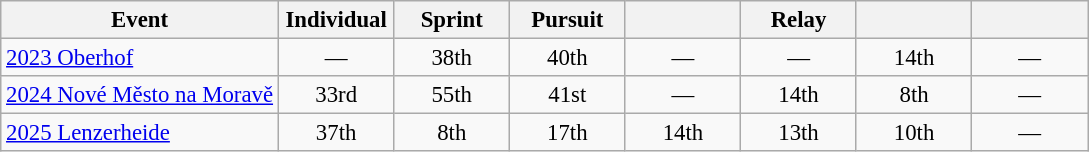<table class="wikitable" style="font-size:95%; text-align:center;">
<tr>
<th>Event</th>
<th style="width:70px;">Individual</th>
<th style="width:70px;">Sprint</th>
<th style="width:70px;">Pursuit</th>
<th style="width:70px;"></th>
<th style="width:70px;">Relay</th>
<th style="width:70px;"></th>
<th style="width:70px;"></th>
</tr>
<tr>
<td align=left> <a href='#'>2023 Oberhof</a></td>
<td>—</td>
<td>38th</td>
<td>40th</td>
<td>—</td>
<td>—</td>
<td>14th</td>
<td>—</td>
</tr>
<tr>
<td align=left> <a href='#'>2024 Nové Město na Moravě</a></td>
<td>33rd</td>
<td>55th</td>
<td>41st</td>
<td>—</td>
<td>14th</td>
<td>8th</td>
<td>—</td>
</tr>
<tr>
<td align="left"> <a href='#'>2025 Lenzerheide</a></td>
<td>37th</td>
<td>8th</td>
<td>17th</td>
<td>14th</td>
<td>13th</td>
<td>10th</td>
<td>—</td>
</tr>
</table>
